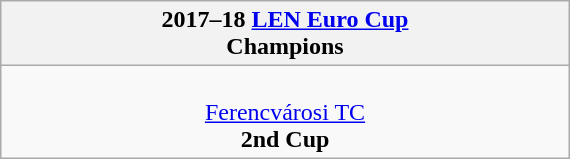<table class="wikitable" style="margin: 0 auto; width: 30%;">
<tr>
<th>2017–18 <a href='#'>LEN Euro Cup</a><br>Champions</th>
</tr>
<tr>
<td align=center><br><a href='#'>Ferencvárosi TC</a><br><strong>2nd Cup</strong></td>
</tr>
</table>
